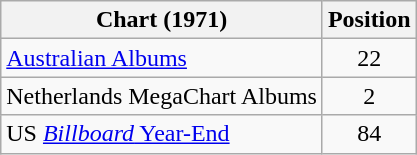<table class="wikitable sortable plainrowheaders" style="text-align:center;">
<tr>
<th>Chart (1971)</th>
<th>Position</th>
</tr>
<tr>
<td align="left"><a href='#'>Australian Albums</a></td>
<td>22</td>
</tr>
<tr>
<td align="left">Netherlands MegaChart Albums</td>
<td>2</td>
</tr>
<tr>
<td align="left">US <a href='#'><em>Billboard</em> Year-End</a></td>
<td>84</td>
</tr>
</table>
